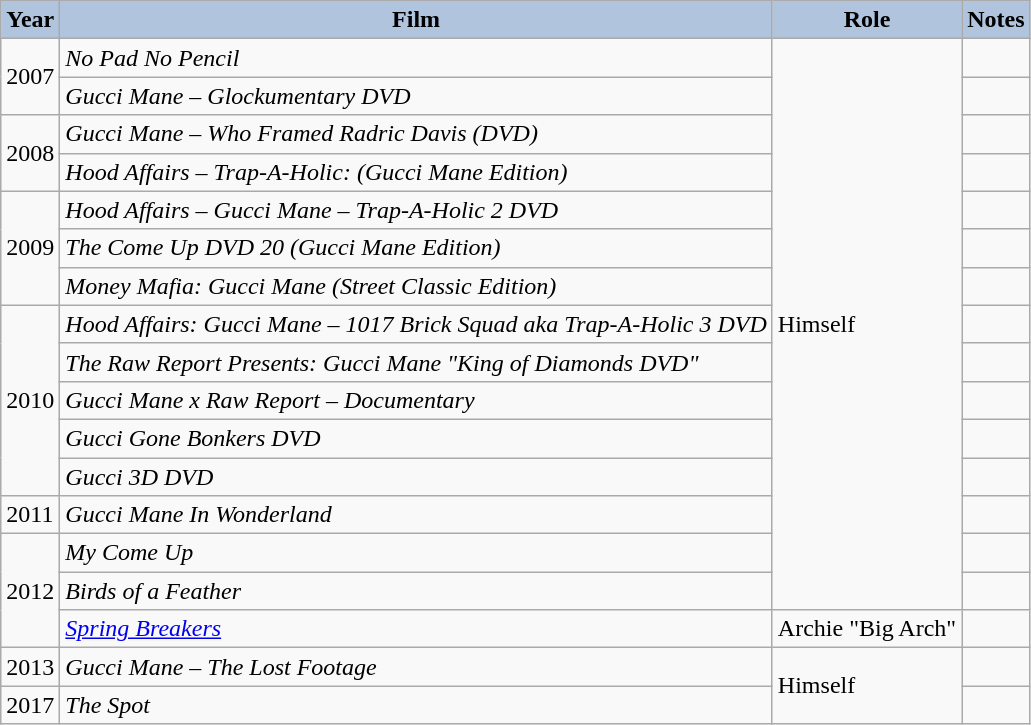<table class="wikitable">
<tr style="text-align:center;">
<th style="background:#B0C4DE;">Year</th>
<th style="background:#B0C4DE;">Film</th>
<th style="background:#B0C4DE;">Role</th>
<th style="background:#B0C4DE;">Notes</th>
</tr>
<tr>
<td rowspan="2">2007</td>
<td><em>No Pad No Pencil</em></td>
<td rowspan="15">Himself</td>
<td></td>
</tr>
<tr>
<td><em>Gucci Mane – Glockumentary DVD</em></td>
<td></td>
</tr>
<tr>
<td rowspan="2">2008</td>
<td><em>Gucci Mane – Who Framed Radric Davis (DVD)</em></td>
<td></td>
</tr>
<tr>
<td><em> Hood Affairs – Trap-A-Holic: (Gucci Mane Edition)</em></td>
<td></td>
</tr>
<tr>
<td rowspan="3">2009</td>
<td><em>Hood Affairs – Gucci Mane – Trap-A-Holic 2 DVD</em></td>
<td></td>
</tr>
<tr>
<td><em>The Come Up DVD 20 (Gucci Mane Edition)</em></td>
<td></td>
</tr>
<tr>
<td><em>Money Mafia: Gucci Mane (Street Classic Edition)</em></td>
<td></td>
</tr>
<tr>
<td rowspan="5">2010</td>
<td><em>Hood Affairs: Gucci Mane – 1017 Brick Squad aka Trap-A-Holic 3 DVD</em></td>
<td></td>
</tr>
<tr>
<td><em>The Raw Report Presents: Gucci Mane "King of Diamonds DVD"</em></td>
<td></td>
</tr>
<tr>
<td><em>Gucci Mane x Raw Report – Documentary </em></td>
<td></td>
</tr>
<tr>
<td><em>Gucci Gone Bonkers DVD</em></td>
<td></td>
</tr>
<tr>
<td><em>Gucci 3D DVD</em></td>
<td></td>
</tr>
<tr>
<td>2011</td>
<td><em>Gucci Mane In Wonderland</em></td>
<td></td>
</tr>
<tr>
<td rowspan="3">2012</td>
<td><em>My Come Up</em></td>
<td></td>
</tr>
<tr>
<td><em>Birds of a Feather</em></td>
<td></td>
</tr>
<tr>
<td><em><a href='#'>Spring Breakers</a></em></td>
<td>Archie "Big Arch"</td>
<td></td>
</tr>
<tr>
<td>2013</td>
<td><em>Gucci Mane – The Lost Footage</em></td>
<td rowspan="2">Himself</td>
<td></td>
</tr>
<tr>
<td>2017</td>
<td><em>The Spot</em></td>
<td></td>
</tr>
</table>
